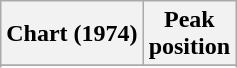<table class="wikitable sortable plainrowheaders" style="text-align:center">
<tr>
<th scope="col">Chart (1974)</th>
<th scope="col">Peak<br>position</th>
</tr>
<tr>
</tr>
<tr>
</tr>
<tr>
</tr>
<tr>
</tr>
<tr>
</tr>
<tr>
</tr>
</table>
